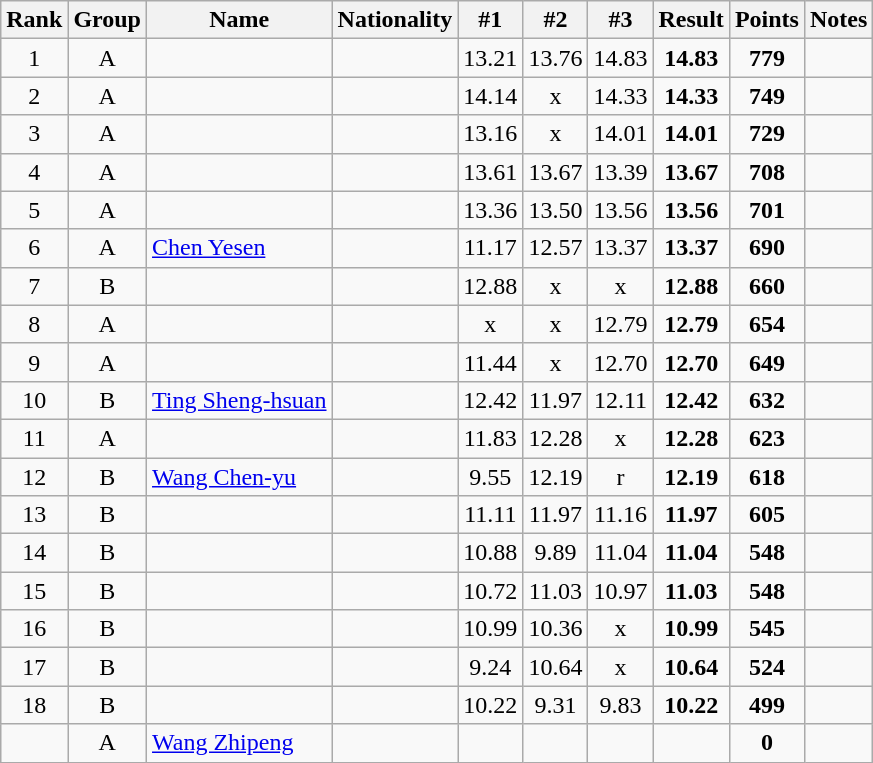<table class="wikitable sortable" style="text-align:center">
<tr>
<th>Rank</th>
<th>Group</th>
<th>Name</th>
<th>Nationality</th>
<th>#1</th>
<th>#2</th>
<th>#3</th>
<th>Result</th>
<th>Points</th>
<th>Notes</th>
</tr>
<tr>
<td>1</td>
<td>A</td>
<td align=left></td>
<td align=left></td>
<td>13.21</td>
<td>13.76</td>
<td>14.83</td>
<td><strong>14.83</strong></td>
<td><strong>779</strong></td>
<td></td>
</tr>
<tr>
<td>2</td>
<td>A</td>
<td align=left></td>
<td align=left></td>
<td>14.14</td>
<td>x</td>
<td>14.33</td>
<td><strong>14.33</strong></td>
<td><strong>749</strong></td>
<td></td>
</tr>
<tr>
<td>3</td>
<td>A</td>
<td align=left></td>
<td align=left></td>
<td>13.16</td>
<td>x</td>
<td>14.01</td>
<td><strong>14.01</strong></td>
<td><strong>729</strong></td>
<td></td>
</tr>
<tr>
<td>4</td>
<td>A</td>
<td align=left></td>
<td align=left></td>
<td>13.61</td>
<td>13.67</td>
<td>13.39</td>
<td><strong>13.67</strong></td>
<td><strong>708</strong></td>
<td></td>
</tr>
<tr>
<td>5</td>
<td>A</td>
<td align=left></td>
<td align=left></td>
<td>13.36</td>
<td>13.50</td>
<td>13.56</td>
<td><strong>13.56</strong></td>
<td><strong>701</strong></td>
<td></td>
</tr>
<tr>
<td>6</td>
<td>A</td>
<td align=left><a href='#'>Chen Yesen</a></td>
<td align=left></td>
<td>11.17</td>
<td>12.57</td>
<td>13.37</td>
<td><strong>13.37</strong></td>
<td><strong>690</strong></td>
<td></td>
</tr>
<tr>
<td>7</td>
<td>B</td>
<td align=left></td>
<td align=left></td>
<td>12.88</td>
<td>x</td>
<td>x</td>
<td><strong>12.88</strong></td>
<td><strong>660</strong></td>
<td></td>
</tr>
<tr>
<td>8</td>
<td>A</td>
<td align=left></td>
<td align=left></td>
<td>x</td>
<td>x</td>
<td>12.79</td>
<td><strong>12.79</strong></td>
<td><strong>654</strong></td>
<td></td>
</tr>
<tr>
<td>9</td>
<td>A</td>
<td align=left></td>
<td align=left></td>
<td>11.44</td>
<td>x</td>
<td>12.70</td>
<td><strong>12.70</strong></td>
<td><strong>649</strong></td>
<td></td>
</tr>
<tr>
<td>10</td>
<td>B</td>
<td align=left><a href='#'>Ting Sheng-hsuan</a></td>
<td align=left></td>
<td>12.42</td>
<td>11.97</td>
<td>12.11</td>
<td><strong>12.42</strong></td>
<td><strong>632</strong></td>
<td></td>
</tr>
<tr>
<td>11</td>
<td>A</td>
<td align=left></td>
<td align=left></td>
<td>11.83</td>
<td>12.28</td>
<td>x</td>
<td><strong>12.28</strong></td>
<td><strong>623</strong></td>
<td></td>
</tr>
<tr>
<td>12</td>
<td>B</td>
<td align=left><a href='#'>Wang Chen-yu</a></td>
<td align=left></td>
<td>9.55</td>
<td>12.19</td>
<td>r</td>
<td><strong>12.19</strong></td>
<td><strong>618</strong></td>
<td></td>
</tr>
<tr>
<td>13</td>
<td>B</td>
<td align=left></td>
<td align=left></td>
<td>11.11</td>
<td>11.97</td>
<td>11.16</td>
<td><strong>11.97</strong></td>
<td><strong>605</strong></td>
<td></td>
</tr>
<tr>
<td>14</td>
<td>B</td>
<td align=left></td>
<td align=left></td>
<td>10.88</td>
<td>9.89</td>
<td>11.04</td>
<td><strong>11.04</strong></td>
<td><strong>548</strong></td>
<td></td>
</tr>
<tr>
<td>15</td>
<td>B</td>
<td align=left></td>
<td align=left></td>
<td>10.72</td>
<td>11.03</td>
<td>10.97</td>
<td><strong>11.03</strong></td>
<td><strong>548</strong></td>
<td></td>
</tr>
<tr>
<td>16</td>
<td>B</td>
<td align=left></td>
<td align=left></td>
<td>10.99</td>
<td>10.36</td>
<td>x</td>
<td><strong>10.99</strong></td>
<td><strong>545</strong></td>
<td></td>
</tr>
<tr>
<td>17</td>
<td>B</td>
<td align=left></td>
<td align=left></td>
<td>9.24</td>
<td>10.64</td>
<td>x</td>
<td><strong>10.64</strong></td>
<td><strong>524</strong></td>
<td></td>
</tr>
<tr>
<td>18</td>
<td>B</td>
<td align=left></td>
<td align=left></td>
<td>10.22</td>
<td>9.31</td>
<td>9.83</td>
<td><strong>10.22</strong></td>
<td><strong>499</strong></td>
<td></td>
</tr>
<tr>
<td></td>
<td>A</td>
<td align=left><a href='#'>Wang Zhipeng</a></td>
<td align=left></td>
<td></td>
<td></td>
<td></td>
<td><strong></strong></td>
<td><strong>0</strong></td>
</tr>
</table>
